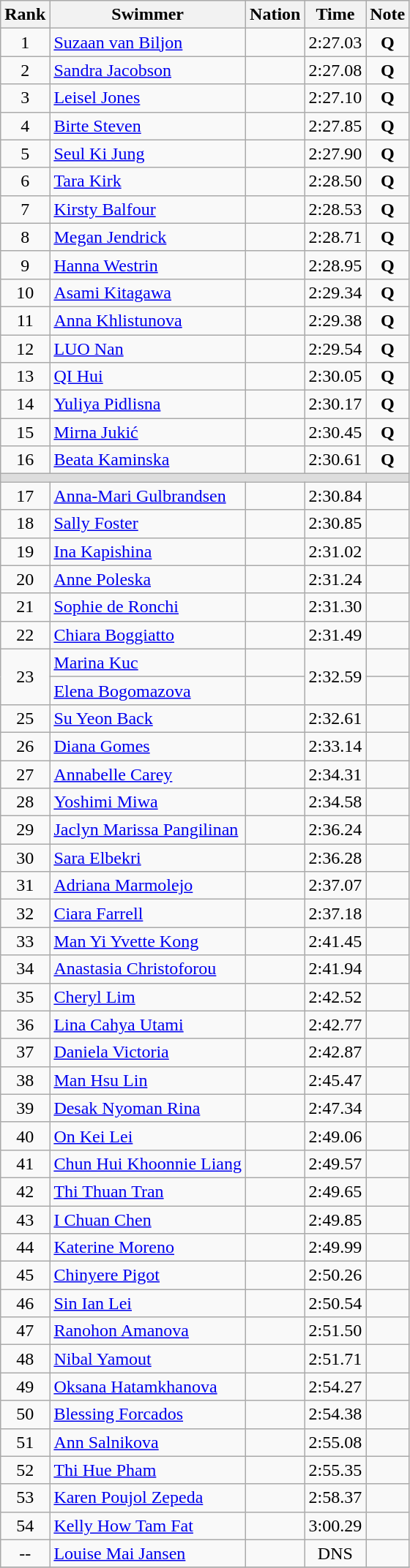<table class="wikitable" style="text-align:center">
<tr>
<th>Rank</th>
<th>Swimmer</th>
<th>Nation</th>
<th>Time</th>
<th>Note</th>
</tr>
<tr>
<td>1</td>
<td align=left><a href='#'>Suzaan van Biljon</a></td>
<td align=left></td>
<td>2:27.03</td>
<td><strong>Q</strong></td>
</tr>
<tr>
<td>2</td>
<td align=left><a href='#'>Sandra Jacobson</a></td>
<td align=left></td>
<td>2:27.08</td>
<td><strong>Q</strong></td>
</tr>
<tr>
<td>3</td>
<td align=left><a href='#'>Leisel Jones</a></td>
<td align=left></td>
<td>2:27.10</td>
<td><strong>Q</strong></td>
</tr>
<tr>
<td>4</td>
<td align=left><a href='#'>Birte Steven</a></td>
<td align=left></td>
<td>2:27.85</td>
<td><strong>Q</strong></td>
</tr>
<tr>
<td>5</td>
<td align=left><a href='#'>Seul Ki Jung</a></td>
<td align=left></td>
<td>2:27.90</td>
<td><strong>Q</strong></td>
</tr>
<tr>
<td>6</td>
<td align=left><a href='#'>Tara Kirk</a></td>
<td align=left></td>
<td>2:28.50</td>
<td><strong>Q</strong></td>
</tr>
<tr>
<td>7</td>
<td align=left><a href='#'>Kirsty Balfour</a></td>
<td align=left></td>
<td>2:28.53</td>
<td><strong>Q</strong></td>
</tr>
<tr>
<td>8</td>
<td align=left><a href='#'>Megan Jendrick</a></td>
<td align=left></td>
<td>2:28.71</td>
<td><strong>Q</strong></td>
</tr>
<tr>
<td>9</td>
<td align=left><a href='#'>Hanna Westrin</a></td>
<td align=left></td>
<td>2:28.95</td>
<td><strong>Q</strong></td>
</tr>
<tr>
<td>10</td>
<td align=left><a href='#'>Asami Kitagawa</a></td>
<td align=left></td>
<td>2:29.34</td>
<td><strong>Q</strong></td>
</tr>
<tr>
<td>11</td>
<td align=left><a href='#'>Anna Khlistunova</a></td>
<td align=left></td>
<td>2:29.38</td>
<td><strong>Q</strong></td>
</tr>
<tr>
<td>12</td>
<td align=left><a href='#'>LUO Nan</a></td>
<td align=left></td>
<td>2:29.54</td>
<td><strong>Q</strong></td>
</tr>
<tr>
<td>13</td>
<td align=left><a href='#'>QI Hui</a></td>
<td align=left></td>
<td>2:30.05</td>
<td><strong>Q</strong></td>
</tr>
<tr>
<td>14</td>
<td align=left><a href='#'>Yuliya Pidlisna</a></td>
<td align=left></td>
<td>2:30.17</td>
<td><strong>Q</strong></td>
</tr>
<tr>
<td>15</td>
<td align=left><a href='#'>Mirna Jukić</a></td>
<td align=left></td>
<td>2:30.45</td>
<td><strong>Q</strong></td>
</tr>
<tr>
<td>16</td>
<td align=left><a href='#'>Beata Kaminska</a></td>
<td align=left></td>
<td>2:30.61</td>
<td><strong>Q</strong></td>
</tr>
<tr bgcolor=#DDDDDD>
<td colspan=5></td>
</tr>
<tr>
<td>17</td>
<td align=left><a href='#'>Anna-Mari Gulbrandsen</a></td>
<td align=left></td>
<td>2:30.84</td>
<td></td>
</tr>
<tr>
<td>18</td>
<td align=left><a href='#'>Sally Foster</a></td>
<td align=left></td>
<td>2:30.85</td>
<td></td>
</tr>
<tr>
<td>19</td>
<td align=left><a href='#'>Ina Kapishina</a></td>
<td align=left></td>
<td>2:31.02</td>
<td></td>
</tr>
<tr>
<td>20</td>
<td align=left><a href='#'>Anne Poleska</a></td>
<td align=left></td>
<td>2:31.24</td>
<td></td>
</tr>
<tr>
<td>21</td>
<td align=left><a href='#'>Sophie de Ronchi</a></td>
<td align=left></td>
<td>2:31.30</td>
<td></td>
</tr>
<tr>
<td>22</td>
<td align=left><a href='#'>Chiara Boggiatto</a></td>
<td align=left></td>
<td>2:31.49</td>
<td></td>
</tr>
<tr>
<td rowspan=2>23</td>
<td align=left><a href='#'>Marina Kuc</a></td>
<td align=left></td>
<td rowspan=2>2:32.59</td>
<td></td>
</tr>
<tr>
<td align=left><a href='#'>Elena Bogomazova</a></td>
<td align=left></td>
<td></td>
</tr>
<tr>
<td>25</td>
<td align=left><a href='#'>Su Yeon Back</a></td>
<td align=left></td>
<td>2:32.61</td>
<td></td>
</tr>
<tr>
<td>26</td>
<td align=left><a href='#'>Diana Gomes</a></td>
<td align=left></td>
<td>2:33.14</td>
<td></td>
</tr>
<tr>
<td>27</td>
<td align=left><a href='#'>Annabelle Carey</a></td>
<td align=left></td>
<td>2:34.31</td>
<td></td>
</tr>
<tr>
<td>28</td>
<td align=left><a href='#'>Yoshimi Miwa</a></td>
<td align=left></td>
<td>2:34.58</td>
<td></td>
</tr>
<tr>
<td>29</td>
<td align=left><a href='#'>Jaclyn Marissa Pangilinan</a></td>
<td align=left></td>
<td>2:36.24</td>
<td></td>
</tr>
<tr>
<td>30</td>
<td align=left><a href='#'>Sara Elbekri</a></td>
<td align=left></td>
<td>2:36.28</td>
<td></td>
</tr>
<tr>
<td>31</td>
<td align=left><a href='#'>Adriana Marmolejo</a></td>
<td align=left></td>
<td>2:37.07</td>
<td></td>
</tr>
<tr>
<td>32</td>
<td align=left><a href='#'>Ciara Farrell</a></td>
<td align=left></td>
<td>2:37.18</td>
<td></td>
</tr>
<tr>
<td>33</td>
<td align=left><a href='#'>Man Yi Yvette Kong</a></td>
<td align=left></td>
<td>2:41.45</td>
<td></td>
</tr>
<tr>
<td>34</td>
<td align=left><a href='#'>Anastasia Christoforou</a></td>
<td align=left></td>
<td>2:41.94</td>
<td></td>
</tr>
<tr>
<td>35</td>
<td align=left><a href='#'>Cheryl Lim</a></td>
<td align=left></td>
<td>2:42.52</td>
<td></td>
</tr>
<tr>
<td>36</td>
<td align=left><a href='#'>Lina Cahya Utami</a></td>
<td align=left></td>
<td>2:42.77</td>
<td></td>
</tr>
<tr>
<td>37</td>
<td align=left><a href='#'>Daniela Victoria</a></td>
<td align=left></td>
<td>2:42.87</td>
<td></td>
</tr>
<tr>
<td>38</td>
<td align=left><a href='#'>Man Hsu Lin</a></td>
<td align=left></td>
<td>2:45.47</td>
<td></td>
</tr>
<tr>
<td>39</td>
<td align=left><a href='#'>Desak Nyoman Rina</a></td>
<td align=left></td>
<td>2:47.34</td>
<td></td>
</tr>
<tr>
<td>40</td>
<td align=left><a href='#'>On Kei Lei</a></td>
<td align=left></td>
<td>2:49.06</td>
<td></td>
</tr>
<tr>
<td>41</td>
<td align=left><a href='#'>Chun Hui Khoonnie Liang</a></td>
<td align=left></td>
<td>2:49.57</td>
<td></td>
</tr>
<tr>
<td>42</td>
<td align=left><a href='#'>Thi Thuan Tran</a></td>
<td align=left></td>
<td>2:49.65</td>
<td></td>
</tr>
<tr>
<td>43</td>
<td align=left><a href='#'>I Chuan Chen</a></td>
<td align=left></td>
<td>2:49.85</td>
<td></td>
</tr>
<tr>
<td>44</td>
<td align=left><a href='#'>Katerine Moreno</a></td>
<td align=left></td>
<td>2:49.99</td>
<td></td>
</tr>
<tr>
<td>45</td>
<td align=left><a href='#'>Chinyere Pigot</a></td>
<td align=left></td>
<td>2:50.26</td>
<td></td>
</tr>
<tr>
<td>46</td>
<td align=left><a href='#'>Sin Ian Lei</a></td>
<td align=left></td>
<td>2:50.54</td>
<td></td>
</tr>
<tr>
<td>47</td>
<td align=left><a href='#'>Ranohon Amanova</a></td>
<td align=left></td>
<td>2:51.50</td>
<td></td>
</tr>
<tr>
<td>48</td>
<td align=left><a href='#'>Nibal Yamout</a></td>
<td align=left></td>
<td>2:51.71</td>
<td></td>
</tr>
<tr>
<td>49</td>
<td align=left><a href='#'>Oksana Hatamkhanova</a></td>
<td align=left></td>
<td>2:54.27</td>
<td></td>
</tr>
<tr>
<td>50</td>
<td align=left><a href='#'>Blessing Forcados</a></td>
<td align=left></td>
<td>2:54.38</td>
<td></td>
</tr>
<tr>
<td>51</td>
<td align=left><a href='#'>Ann Salnikova</a></td>
<td align=left></td>
<td>2:55.08</td>
<td></td>
</tr>
<tr>
<td>52</td>
<td align=left><a href='#'>Thi Hue Pham</a></td>
<td align=left></td>
<td>2:55.35</td>
<td></td>
</tr>
<tr>
<td>53</td>
<td align=left><a href='#'>Karen Poujol Zepeda</a></td>
<td align=left></td>
<td>2:58.37</td>
<td></td>
</tr>
<tr>
<td>54</td>
<td align=left><a href='#'>Kelly How Tam Fat</a></td>
<td align=left></td>
<td>3:00.29</td>
<td></td>
</tr>
<tr>
<td>--</td>
<td align=left><a href='#'>Louise Mai Jansen</a></td>
<td align=left></td>
<td>DNS</td>
<td></td>
</tr>
<tr>
</tr>
</table>
